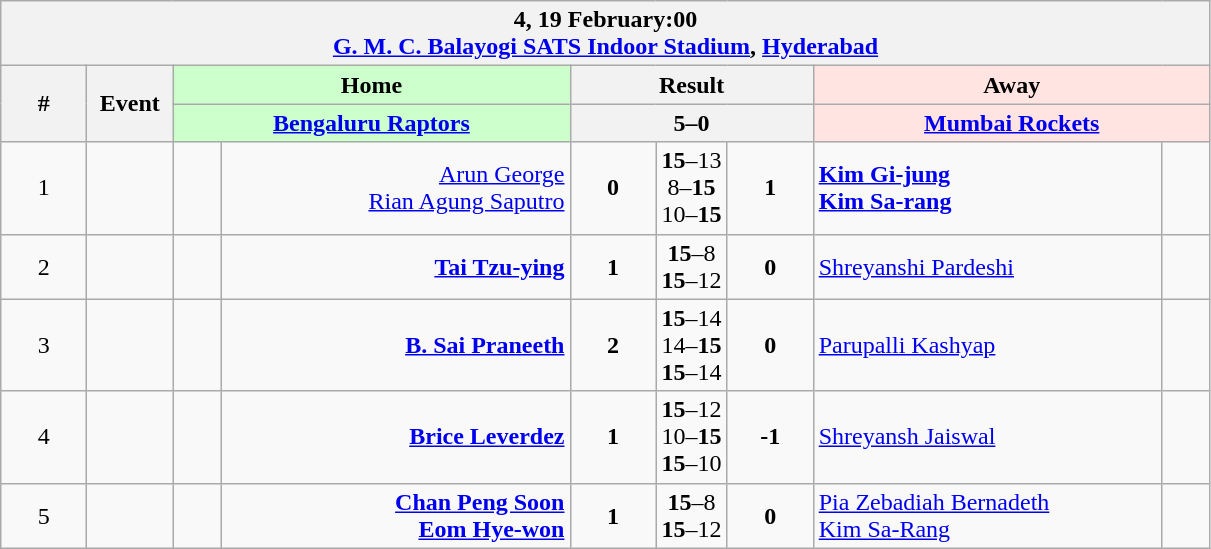<table class="wikitable">
<tr>
<th colspan="9">4, 19 February:00<br><a href='#'>G. M. C. Balayogi SATS Indoor Stadium</a>, <a href='#'>Hyderabad</a></th>
</tr>
<tr>
<th rowspan="2" width="50">#</th>
<th rowspan="2" width="50">Event</th>
<th colspan="2" width="250" style="background-color:#ccffcc">Home</th>
<th colspan="3" width="150">Result</th>
<th colspan="2" width="250" style="background-color:#ffe4e1">Away</th>
</tr>
<tr>
<th colspan="2" style="background-color:#ccffcc"><a href='#'>Bengaluru Raptors</a></th>
<th colspan="3">5–0</th>
<th colspan="2" style="background-color:#ffe4e1"><a href='#'>Mumbai Rockets</a></th>
</tr>
<tr>
<td align="center">1</td>
<td align="center"></td>
<td align="center" width="25"></td>
<td align="right" width="225"><a href='#'>Arun George</a> <br><a href='#'>Rian Agung Saputro</a> </td>
<td align="center" width="50"><strong>0</strong></td>
<td align="center"><strong>15</strong>–13<br>8–<strong>15</strong><br>10–<strong>15</strong></td>
<td align="center" width="50"><strong>1</strong></td>
<td align="left" width="225"><strong> <a href='#'>Kim Gi-jung</a><br> <a href='#'>Kim Sa-rang</a></strong></td>
<td align="center" width="25"></td>
</tr>
<tr>
<td align="center">2</td>
<td align="center"></td>
<td align="center"></td>
<td align="right"><strong><a href='#'>Tai Tzu-ying</a> </strong></td>
<td align="center"><strong>1</strong></td>
<td align="center"><strong>15</strong>–8<br><strong>15</strong>–12</td>
<td align="center"><strong>0</strong></td>
<td align="left"> <a href='#'>Shreyanshi Pardeshi</a></td>
<td align="center"></td>
</tr>
<tr>
<td align="center">3</td>
<td align="center"></td>
<td align="center"></td>
<td align="right"><strong><a href='#'>B. Sai Praneeth</a> </strong></td>
<td align="center"><strong>2</strong></td>
<td align="center"><strong>15</strong>–14<br>14–<strong>15</strong><br><strong>15</strong>–14</td>
<td align="center"><strong>0</strong></td>
<td align="left"> <a href='#'>Parupalli Kashyap</a></td>
<td align="center"></td>
</tr>
<tr>
<td align="center">4</td>
<td align="center"></td>
<td align="center"></td>
<td align="right"><strong><a href='#'>Brice Leverdez</a> </strong></td>
<td align="center"><strong>1</strong></td>
<td align="center"><strong>15</strong>–12<br>10–<strong>15</strong><br><strong>15</strong>–10</td>
<td align="center"><strong>-1</strong></td>
<td align="left"> <a href='#'>Shreyansh Jaiswal</a></td>
<td align="center"></td>
</tr>
<tr>
<td align="center">5</td>
<td align="center"></td>
<td align="center"></td>
<td align="right"><strong> <a href='#'>Chan Peng Soon</a><br> <a href='#'>Eom Hye-won</a></strong></td>
<td align="center"><strong>1</strong></td>
<td align="center"><strong>15</strong>–8<br><strong>15</strong>–12</td>
<td align="center"><strong>0</strong></td>
<td align="left"> <a href='#'>Pia Zebadiah Bernadeth</a><br> <a href='#'>Kim Sa-Rang</a></td>
<td align="center"></td>
</tr>
</table>
